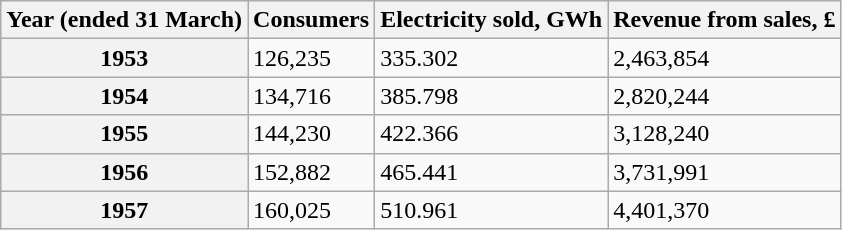<table class="wikitable">
<tr>
<th>Year  (ended 31 March)</th>
<th>Consumers</th>
<th>Electricity  sold, GWh</th>
<th>Revenue  from sales, £</th>
</tr>
<tr>
<th>1953</th>
<td>126,235</td>
<td>335.302</td>
<td>2,463,854</td>
</tr>
<tr>
<th>1954</th>
<td>134,716</td>
<td>385.798</td>
<td>2,820,244</td>
</tr>
<tr>
<th>1955</th>
<td>144,230</td>
<td>422.366</td>
<td>3,128,240</td>
</tr>
<tr>
<th>1956</th>
<td>152,882</td>
<td>465.441</td>
<td>3,731,991</td>
</tr>
<tr>
<th>1957</th>
<td>160,025</td>
<td>510.961</td>
<td>4,401,370</td>
</tr>
</table>
